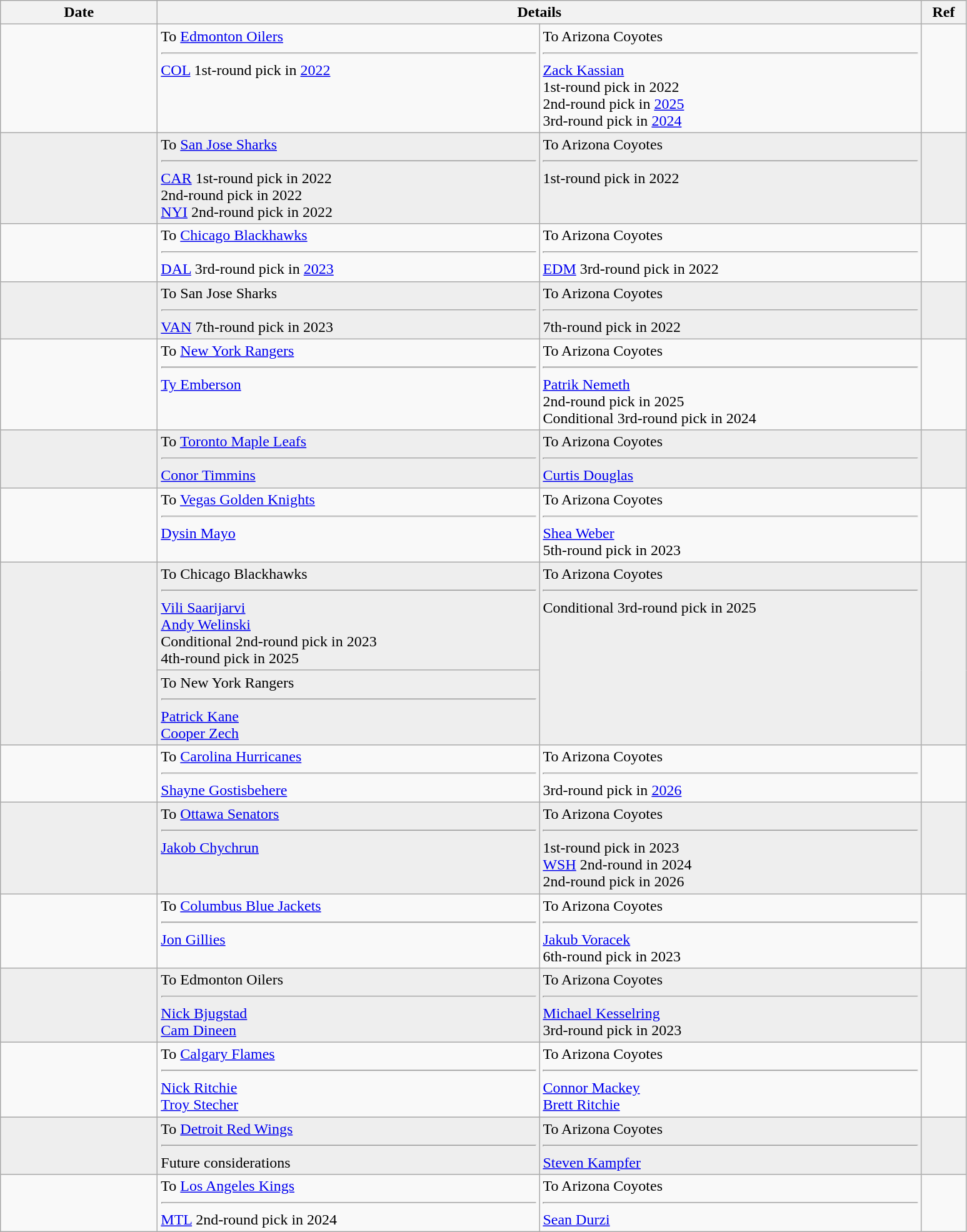<table class="wikitable">
<tr>
<th style="width: 10em;">Date</th>
<th colspan=2>Details</th>
<th style="width: 2.5em;">Ref</th>
</tr>
<tr>
<td></td>
<td style="width: 25em;" valign="top">To <a href='#'>Edmonton Oilers</a><hr><a href='#'>COL</a> 1st-round pick in <a href='#'>2022</a></td>
<td style="width: 25em;" valign="top">To Arizona Coyotes<hr><a href='#'>Zack Kassian</a><br>1st-round pick in 2022<br>2nd-round pick in <a href='#'>2025</a><br>3rd-round pick in <a href='#'>2024</a></td>
<td></td>
</tr>
<tr bgcolor="eeeeee">
<td></td>
<td style="width: 25em;" valign="top">To <a href='#'>San Jose Sharks</a><hr><a href='#'>CAR</a> 1st-round pick in 2022<br>2nd-round pick in 2022<br><a href='#'>NYI</a> 2nd-round pick in 2022</td>
<td style="width: 25em;" valign="top">To Arizona Coyotes<hr>1st-round pick in 2022</td>
<td></td>
</tr>
<tr>
<td></td>
<td style="width: 25em;" valign="top">To <a href='#'>Chicago Blackhawks</a><hr><a href='#'>DAL</a> 3rd-round pick in <a href='#'>2023</a></td>
<td style="width: 25em;" valign="top">To Arizona Coyotes<hr><a href='#'>EDM</a> 3rd-round pick in 2022</td>
<td></td>
</tr>
<tr bgcolor="eeeeee">
<td></td>
<td style="width: 25em;" valign="top">To San Jose Sharks<hr><a href='#'>VAN</a> 7th-round pick in 2023</td>
<td style="width: 25em;" valign="top">To Arizona Coyotes<hr>7th-round pick in 2022</td>
<td></td>
</tr>
<tr>
<td></td>
<td style="width: 25em;" valign="top">To <a href='#'>New York Rangers</a><hr><a href='#'>Ty Emberson</a></td>
<td style="width: 25em;" valign="top">To Arizona Coyotes<hr><a href='#'>Patrik Nemeth</a><br>2nd-round pick in 2025<br>Conditional 3rd-round pick in 2024</td>
<td></td>
</tr>
<tr bgcolor="eeeeee">
<td></td>
<td style="width: 25em;" valign="top">To <a href='#'>Toronto Maple Leafs</a><hr><a href='#'>Conor Timmins</a></td>
<td style="width: 25em;" valign="top">To Arizona Coyotes<hr><a href='#'>Curtis Douglas</a></td>
<td></td>
</tr>
<tr>
<td></td>
<td style="width: 25em;" valign="top">To <a href='#'>Vegas Golden Knights</a><hr><a href='#'>Dysin Mayo</a></td>
<td style="width: 25em;" valign="top">To Arizona Coyotes<hr><a href='#'>Shea Weber</a><br>5th-round pick in 2023</td>
<td></td>
</tr>
<tr bgcolor="eeeeee">
<td rowspan="2"></td>
<td style="width: 25em;" valign="top">To Chicago Blackhawks<hr><a href='#'>Vili Saarijarvi</a><br><a href='#'>Andy Welinski</a><br>Conditional 2nd-round pick in 2023<br>4th-round pick in 2025</td>
<td style="width: 25em;" valign="top" rowspan="2">To Arizona Coyotes<hr>Conditional 3rd-round pick in 2025</td>
<td rowspan="2"></td>
</tr>
<tr bgcolor="eeeeee">
<td>To New York Rangers<hr><a href='#'>Patrick Kane</a><br><a href='#'>Cooper Zech</a></td>
</tr>
<tr>
<td></td>
<td style="width: 25em;" valign="top">To <a href='#'>Carolina Hurricanes</a><hr><a href='#'>Shayne Gostisbehere</a></td>
<td style="width: 25em;" valign="top">To Arizona Coyotes<hr>3rd-round pick in <a href='#'>2026</a></td>
<td></td>
</tr>
<tr bgcolor="eeeeee">
<td></td>
<td style="width: 25em;" valign="top">To <a href='#'>Ottawa Senators</a><hr><a href='#'>Jakob Chychrun</a></td>
<td style="width: 25em;" valign="top">To Arizona Coyotes<hr>1st-round pick in 2023<br><a href='#'>WSH</a> 2nd-round in 2024<br>2nd-round pick in 2026</td>
<td></td>
</tr>
<tr>
<td></td>
<td style="width: 25em;" valign="top">To <a href='#'>Columbus Blue Jackets</a><hr><a href='#'>Jon Gillies</a></td>
<td style="width: 25em;" valign="top">To Arizona Coyotes<hr><a href='#'>Jakub Voracek</a><br>6th-round pick in 2023</td>
<td></td>
</tr>
<tr bgcolor="eeeeee">
<td></td>
<td style="width: 25em;" valign="top">To Edmonton Oilers<hr><a href='#'>Nick Bjugstad</a><br><a href='#'>Cam Dineen</a></td>
<td style="width: 25em;" valign="top">To Arizona Coyotes<hr><a href='#'>Michael Kesselring</a><br>3rd-round pick in 2023</td>
<td></td>
</tr>
<tr>
<td></td>
<td style="width: 25em;" valign="top">To <a href='#'>Calgary Flames</a><hr><a href='#'>Nick Ritchie</a><br><a href='#'>Troy Stecher</a></td>
<td style="width: 25em;" valign="top">To Arizona Coyotes<hr><a href='#'>Connor Mackey</a><br><a href='#'>Brett Ritchie</a></td>
<td></td>
</tr>
<tr bgcolor="eeeeee">
<td></td>
<td style="width: 25em;" valign="top">To <a href='#'>Detroit Red Wings</a><hr>Future considerations</td>
<td style="width: 25em;" valign="top">To Arizona Coyotes<hr><a href='#'>Steven Kampfer</a></td>
<td></td>
</tr>
<tr>
<td></td>
<td style="width: 25em;" valign="top">To <a href='#'>Los Angeles Kings</a><hr><a href='#'>MTL</a> 2nd-round pick in 2024</td>
<td style="width: 25em;" valign="top">To Arizona Coyotes<hr><a href='#'>Sean Durzi</a></td>
<td></td>
</tr>
</table>
